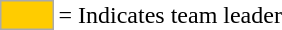<table>
<tr>
<td style="background-color:#FFCC00; border:1px solid #aaaaaa; width:2em;"></td>
<td>= Indicates team leader</td>
</tr>
</table>
